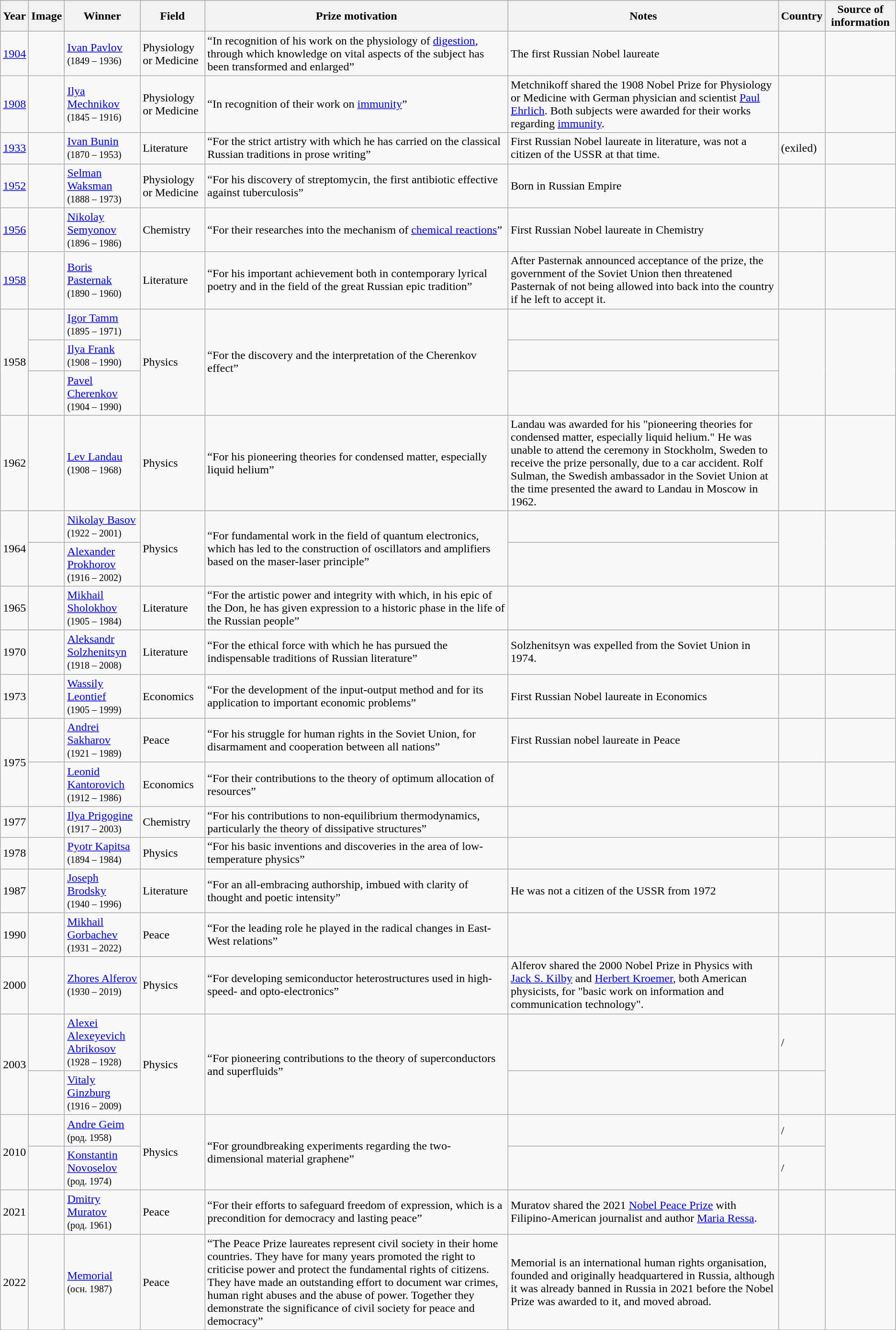<table class="wikitable sortable">
<tr>
<th>Year</th>
<th>Image</th>
<th>Winner</th>
<th>Field</th>
<th>Prize motivation</th>
<th>Notes</th>
<th>Country</th>
<th>Source of information</th>
</tr>
<tr>
<td><a href='#'>1904</a></td>
<td></td>
<td><a href='#'>Ivan Pavlov</a><br><small>(1849 – 1936)<br></small></td>
<td>Physiology or Medicine</td>
<td>“In recognition of his work on the physiology of <a href='#'>digestion</a>, through which knowledge on vital aspects of the subject has been transformed and enlarged”</td>
<td>The first Russian Nobel laureate</td>
<td></td>
<td></td>
</tr>
<tr>
<td><a href='#'>1908</a></td>
<td></td>
<td><a href='#'>Ilya Mechnikov</a><br><small>(1845 – 1916)<br></small></td>
<td>Physiology or Medicine</td>
<td>“In recognition of their work on <a href='#'>immunity</a>”</td>
<td>Metchnikoff shared the 1908 Nobel Prize for Physiology or Medicine with German physician and scientist <a href='#'>Paul Ehrlich</a>. Both subjects were awarded for their works regarding <a href='#'>immunity</a>.</td>
<td></td>
<td></td>
</tr>
<tr>
<td><a href='#'>1933</a></td>
<td></td>
<td><a href='#'>Ivan Bunin</a><br><small>(1870 – 1953)<br></small></td>
<td>Literature</td>
<td>“For the strict artistry with which he has carried on the classical Russian traditions in prose writing”</td>
<td>First Russian Nobel laureate in literature, was not a citizen of the USSR at that time.</td>
<td> (exiled)</td>
<td></td>
</tr>
<tr>
<td><a href='#'>1952</a></td>
<td></td>
<td><a href='#'>Selman Waksman</a><br><small>(1888 – 1973)<br></small></td>
<td>Physiology or Medicine</td>
<td>“For his discovery of streptomycin, the first antibiotic effective against tuberculosis”</td>
<td>Born in Russian Empire</td>
<td></td>
<td></td>
</tr>
<tr>
<td><a href='#'>1956</a></td>
<td></td>
<td><a href='#'>Nikolay Semyonov</a><br><small>(1896 – 1986)<br></small></td>
<td>Chemistry</td>
<td>“For their researches into the mechanism of <a href='#'>chemical reactions</a>”</td>
<td>First Russian Nobel laureate in Chemistry</td>
<td></td>
<td></td>
</tr>
<tr>
<td><a href='#'>1958</a></td>
<td></td>
<td><a href='#'>Boris Pasternak</a><br><small>(1890 – 1960)<br></small></td>
<td>Literature</td>
<td>“For his important achievement both in contemporary lyrical poetry and in the field of the great Russian epic tradition”</td>
<td>After Pasternak announced acceptance of the prize, the government of the Soviet Union then threatened Pasternak of not being allowed into back into the country if he left to accept it.</td>
<td></td>
<td></td>
</tr>
<tr>
<td rowspan=3>1958</td>
<td></td>
<td><a href='#'>Igor Tamm</a><br><small>(1895 – 1971)<br></small></td>
<td rowspan=3>Physics</td>
<td rowspan=3>“For the discovery and the interpretation of the Cherenkov effect”</td>
<td></td>
<td rowspan=3></td>
<td rowspan=3></td>
</tr>
<tr>
<td></td>
<td><a href='#'>Ilya Frank</a><br><small>(1908 – 1990)<br></small></td>
<td></td>
</tr>
<tr>
<td></td>
<td><a href='#'>Pavel Cherenkov</a><br><small>(1904 – 1990)<br></small></td>
</tr>
<tr>
<td>1962</td>
<td></td>
<td><a href='#'>Lev Landau</a><br><small>(1908 – 1968)<br></small></td>
<td>Physics</td>
<td>“For his pioneering theories for condensed matter, especially liquid helium”</td>
<td>Landau was awarded for his "pioneering theories for condensed matter, especially liquid helium." He was unable to attend the ceremony in Stockholm, Sweden to receive the prize personally, due to a car accident. Rolf Sulman, the Swedish ambassador in the Soviet Union at the time presented the award to Landau in Moscow in 1962.</td>
<td></td>
<td></td>
</tr>
<tr>
<td rowspan=2>1964</td>
<td></td>
<td><a href='#'>Nikolay Basov</a><br><small>(1922 – 2001)<br></small></td>
<td rowspan=2>Physics</td>
<td rowspan=2>“For fundamental work in the field of quantum electronics, which has led to the construction of oscillators and amplifiers based on the maser-laser principle”</td>
<td></td>
<td rowspan=2></td>
<td rowspan=2></td>
</tr>
<tr>
<td></td>
<td><a href='#'>Alexander Prokhorov</a><br><small>(1916 – 2002)<br></small></td>
</tr>
<tr>
<td>1965</td>
<td></td>
<td><a href='#'>Mikhail Sholokhov</a><br><small>(1905 – 1984)<br></small></td>
<td>Literature</td>
<td>“For the artistic power and integrity with which, in his epic of the Don, he has given expression to a historic phase in the life of the Russian people”</td>
<td></td>
<td></td>
<td></td>
</tr>
<tr>
<td>1970</td>
<td></td>
<td><a href='#'>Aleksandr Solzhenitsyn</a><br><small>(1918 – 2008)<br></small></td>
<td>Literature</td>
<td>“For the ethical force with which he has pursued the indispensable traditions of Russian literature”</td>
<td>Solzhenitsyn was expelled from the Soviet Union in 1974.</td>
<td></td>
<td></td>
</tr>
<tr>
<td>1973</td>
<td></td>
<td><a href='#'>Wassily Leontief</a><br><small>(1905 – 1999)<br></small></td>
<td>Economics</td>
<td>“For the development of the input-output method and for its application to important economic problems”</td>
<td>First Russian Nobel laureate in Economics</td>
<td></td>
<td></td>
</tr>
<tr>
<td rowspan="2">1975</td>
<td></td>
<td><a href='#'>Andrei Sakharov</a><br><small>(1921 – 1989)<br></small></td>
<td>Peace</td>
<td>“For his struggle for human rights in the Soviet Union, for disarmament and cooperation between all nations”</td>
<td>First Russian nobel laureate in Peace</td>
<td></td>
<td></td>
</tr>
<tr>
<td></td>
<td><a href='#'>Leonid Kantorovich</a><br><small>(1912 – 1986)<br></small></td>
<td>Economics</td>
<td>“For their contributions to the theory of optimum allocation of resources”</td>
<td></td>
<td></td>
<td></td>
</tr>
<tr>
<td>1977</td>
<td></td>
<td><a href='#'>Ilya Prigogine</a><br><small>(1917 – 2003)<br></small></td>
<td>Chemistry</td>
<td>“For his contributions to non-equilibrium thermodynamics, particularly the theory of dissipative structures”</td>
<td></td>
<td></td>
<td></td>
</tr>
<tr>
<td>1978</td>
<td></td>
<td><a href='#'>Pyotr Kapitsa</a><br><small>(1894 – 1984)<br></small></td>
<td>Physics</td>
<td>“For his basic inventions and discoveries in the area of low-temperature physics”</td>
<td></td>
<td></td>
<td></td>
</tr>
<tr>
<td>1987</td>
<td></td>
<td><a href='#'>Joseph Brodsky</a><br><small>(1940 – 1996)<br></small></td>
<td>Literature</td>
<td>“For an all-embracing authorship, imbued with clarity of thought and poetic intensity”</td>
<td>He was not a citizen of the USSR from 1972</td>
<td></td>
<td></td>
</tr>
<tr>
<td>1990</td>
<td></td>
<td><a href='#'>Mikhail Gorbachev</a><br><small>(1931 – 2022)<br></small></td>
<td>Peace</td>
<td>“For the leading role he played in the radical changes in East-West relations”</td>
<td></td>
<td></td>
<td></td>
</tr>
<tr>
<td>2000</td>
<td></td>
<td><a href='#'>Zhores Alferov</a><br><small>(1930 – 2019)<br></small></td>
<td>Physics</td>
<td>“For developing semiconductor heterostructures used in high-speed- and opto-electronics”</td>
<td>Alferov shared the 2000 Nobel Prize in Physics with <a href='#'>Jack S. Kilby</a> and <a href='#'>Herbert Kroemer</a>, both American physicists, for "basic work on information and communication technology".</td>
<td></td>
<td></td>
</tr>
<tr>
<td rowspan=2>2003</td>
<td></td>
<td><a href='#'>Alexei Alexeyevich Abrikosov</a><br><small>(1928 – 1928)<br></small></td>
<td rowspan=2>Physics</td>
<td rowspan=2>“For pioneering contributions to the theory of superconductors and superfluids”</td>
<td></td>
<td> /</td>
<td rowspan=2></td>
</tr>
<tr>
<td></td>
<td><a href='#'>Vitaly Ginzburg</a><br><small>(1916 – 2009)<br></small></td>
<td></td>
<td></td>
</tr>
<tr>
<td rowspan=2>2010</td>
<td></td>
<td><a href='#'>Andre Geim</a><br><small>(род. 1958)<br></small></td>
<td rowspan=2>Physics</td>
<td rowspan=2>“For groundbreaking experiments regarding the two-dimensional material graphene”</td>
<td></td>
<td> /</td>
<td rowspan=2></td>
</tr>
<tr>
<td></td>
<td><a href='#'>Konstantin Novoselov</a><br><small>(род. 1974)<br></small></td>
<td></td>
<td> /</td>
</tr>
<tr>
<td>2021</td>
<td></td>
<td><a href='#'>Dmitry Muratov</a><br><small>(род. 1961)<br></small></td>
<td>Peace</td>
<td>“For their efforts to safeguard freedom of expression, which is a precondition for democracy and lasting peace”</td>
<td>Muratov shared the 2021 <a href='#'>Nobel Peace Prize</a> with Filipino-American journalist and author <a href='#'>Maria Ressa</a>.</td>
<td></td>
<td></td>
</tr>
<tr>
<td>2022</td>
<td></td>
<td><a href='#'>Memorial</a><br><small>(осн. 1987)<br></small></td>
<td>Peace</td>
<td>“The Peace Prize laureates represent civil society in their home countries. They have for many years promoted the right to criticise power and protect the fundamental rights of citizens. They have made an outstanding effort to document war crimes, human right abuses and the abuse of power. Together they demonstrate the significance of civil society for peace and democracy”</td>
<td>Memorial is an international human rights organisation, founded and originally headquartered in Russia, although it was already banned in Russia in 2021 before the Nobel Prize was awarded to it, and moved abroad.</td>
<td></td>
<td></td>
</tr>
<tr>
</tr>
</table>
